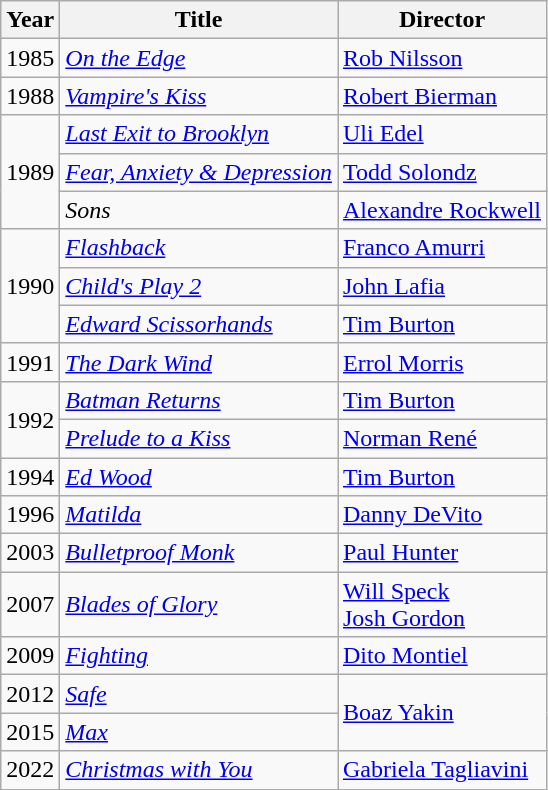<table class="wikitable">
<tr>
<th>Year</th>
<th>Title</th>
<th>Director</th>
</tr>
<tr>
<td>1985</td>
<td><em><a href='#'>On the Edge</a></em></td>
<td><a href='#'>Rob Nilsson</a></td>
</tr>
<tr>
<td>1988</td>
<td><em><a href='#'>Vampire's Kiss</a></em></td>
<td><a href='#'>Robert Bierman</a></td>
</tr>
<tr>
<td rowspan=3>1989</td>
<td><em><a href='#'>Last Exit to Brooklyn</a></em></td>
<td><a href='#'>Uli Edel</a></td>
</tr>
<tr>
<td><em><a href='#'>Fear, Anxiety & Depression</a></em></td>
<td><a href='#'>Todd Solondz</a></td>
</tr>
<tr>
<td><em>Sons</em></td>
<td><a href='#'>Alexandre Rockwell</a></td>
</tr>
<tr>
<td rowspan=3>1990</td>
<td><em><a href='#'>Flashback</a></em></td>
<td><a href='#'>Franco Amurri</a></td>
</tr>
<tr>
<td><em><a href='#'>Child's Play 2</a></em></td>
<td><a href='#'>John Lafia</a></td>
</tr>
<tr>
<td><em><a href='#'>Edward Scissorhands</a></em></td>
<td><a href='#'>Tim Burton</a></td>
</tr>
<tr>
<td>1991</td>
<td><em><a href='#'>The Dark Wind</a></em></td>
<td><a href='#'>Errol Morris</a></td>
</tr>
<tr>
<td rowspan=2>1992</td>
<td><em><a href='#'>Batman Returns</a></em></td>
<td><a href='#'>Tim Burton</a></td>
</tr>
<tr>
<td><em><a href='#'>Prelude to a Kiss</a></em></td>
<td><a href='#'>Norman René</a></td>
</tr>
<tr>
<td>1994</td>
<td><em><a href='#'>Ed Wood</a></em></td>
<td><a href='#'>Tim Burton</a></td>
</tr>
<tr>
<td>1996</td>
<td><em><a href='#'>Matilda</a></em></td>
<td><a href='#'>Danny DeVito</a></td>
</tr>
<tr>
<td>2003</td>
<td><em><a href='#'>Bulletproof Monk</a></em></td>
<td><a href='#'>Paul Hunter</a></td>
</tr>
<tr>
<td>2007</td>
<td><em><a href='#'>Blades of Glory</a></em></td>
<td><a href='#'>Will Speck<br>Josh Gordon</a></td>
</tr>
<tr>
<td>2009</td>
<td><em><a href='#'>Fighting</a></em></td>
<td><a href='#'>Dito Montiel</a></td>
</tr>
<tr>
<td>2012</td>
<td><em><a href='#'>Safe</a></em></td>
<td rowspan=2><a href='#'>Boaz Yakin</a></td>
</tr>
<tr>
<td>2015</td>
<td><em><a href='#'>Max</a></em></td>
</tr>
<tr>
<td>2022</td>
<td><em><a href='#'>Christmas with You</a></em></td>
<td><a href='#'>Gabriela Tagliavini</a></td>
</tr>
</table>
